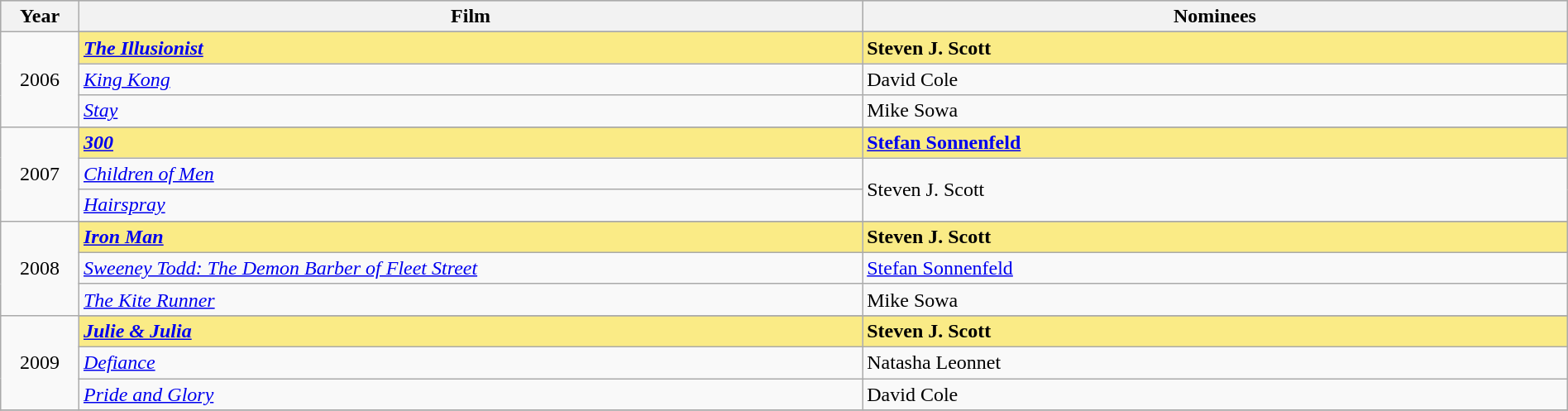<table class="wikitable" style="width:100%">
<tr bgcolor="#bebebe">
<th width="5%">Year</th>
<th width="50%">Film</th>
<th width="50%">Nominees</th>
</tr>
<tr>
<td rowspan=4 style="text-align:center">2006<br></td>
</tr>
<tr style="background:#FAEB86">
<td><strong><em><a href='#'>The Illusionist</a></em></strong></td>
<td><strong>Steven J. Scott</strong></td>
</tr>
<tr>
<td><em><a href='#'>King Kong</a></em></td>
<td>David Cole</td>
</tr>
<tr>
<td><em><a href='#'>Stay</a></em></td>
<td>Mike Sowa</td>
</tr>
<tr>
<td rowspan=4 style="text-align:center">2007<br></td>
</tr>
<tr style="background:#FAEB86">
<td><strong><em><a href='#'>300</a></em></strong></td>
<td><strong><a href='#'>Stefan Sonnenfeld</a></strong></td>
</tr>
<tr>
<td><em><a href='#'>Children of Men</a></em></td>
<td rowspan="2">Steven J. Scott</td>
</tr>
<tr>
<td><em><a href='#'>Hairspray</a></em></td>
</tr>
<tr>
<td rowspan=4 style="text-align:center">2008<br></td>
</tr>
<tr style="background:#FAEB86">
<td><strong><em><a href='#'>Iron Man</a></em></strong></td>
<td><strong>Steven J. Scott</strong></td>
</tr>
<tr>
<td><em><a href='#'>Sweeney Todd: The Demon Barber of Fleet Street</a></em></td>
<td><a href='#'>Stefan Sonnenfeld</a></td>
</tr>
<tr>
<td><em><a href='#'>The Kite Runner</a></em></td>
<td>Mike Sowa</td>
</tr>
<tr>
<td rowspan=4 style="text-align:center">2009<br></td>
</tr>
<tr style="background:#FAEB86">
<td><strong><em><a href='#'>Julie & Julia</a></em></strong></td>
<td><strong>Steven J. Scott</strong></td>
</tr>
<tr>
<td><em><a href='#'>Defiance</a></em></td>
<td>Natasha Leonnet</td>
</tr>
<tr>
<td><em><a href='#'>Pride and Glory</a></em></td>
<td>David Cole</td>
</tr>
<tr>
</tr>
</table>
